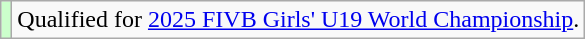<table class="wikitable">
<tr>
<td style="background: #cfc;"></td>
<td>Qualified for <a href='#'>2025 FIVB Girls' U19 World Championship</a>.</td>
</tr>
</table>
